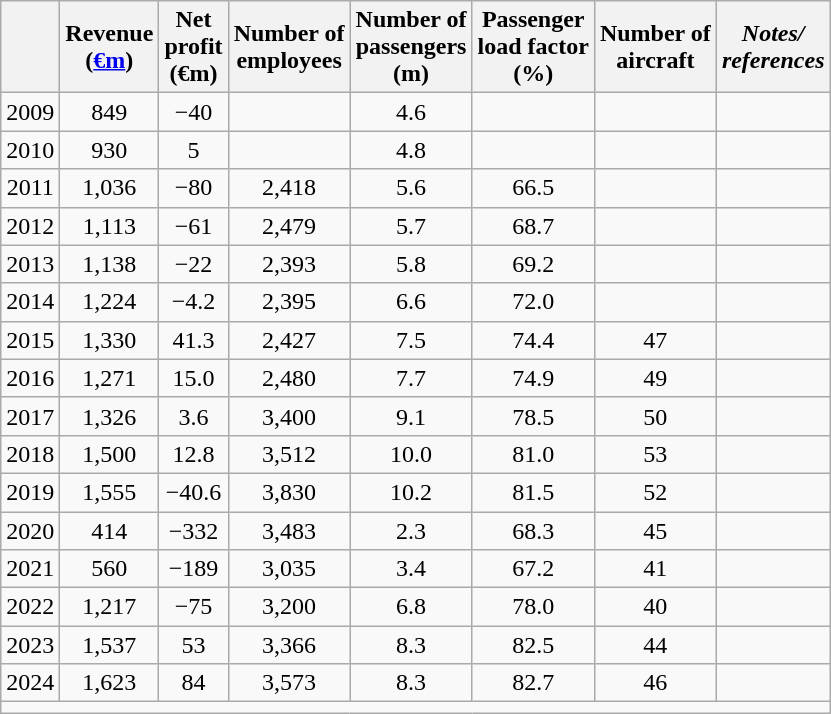<table class="wikitable"  style="text-align:center;">
<tr>
<th></th>
<th>Revenue<br>(<a href='#'>€m</a>)</th>
<th>Net<br>profit<br>(€m)</th>
<th>Number of<br>employees</th>
<th>Number of<br>passengers<br>(m)</th>
<th>Passenger<br>load factor<br>(%)</th>
<th>Number of<br>aircraft<br></th>
<th><em>Notes/<br>references</em></th>
</tr>
<tr>
<td>2009</td>
<td align=center>849</td>
<td align=center><span>−40</span></td>
<td align=center></td>
<td align=center>4.6</td>
<td align=center></td>
<td align=center></td>
<td align=center></td>
</tr>
<tr>
<td>2010</td>
<td align=center>930</td>
<td align=center>5</td>
<td align=center></td>
<td align=center>4.8</td>
<td align=center></td>
<td align=center></td>
<td align=center></td>
</tr>
<tr>
<td>2011</td>
<td align=center>1,036</td>
<td align=center><span>−80</span></td>
<td align=center>2,418</td>
<td align=center>5.6</td>
<td align=center>66.5</td>
<td align=center></td>
<td align=center></td>
</tr>
<tr>
<td>2012</td>
<td align=center>1,113</td>
<td align=center><span>−61</span></td>
<td align=center>2,479</td>
<td align=center>5.7</td>
<td align=center>68.7</td>
<td align=center></td>
<td align=center></td>
</tr>
<tr>
<td>2013</td>
<td align=center>1,138</td>
<td align=center><span>−22</span></td>
<td align=center>2,393</td>
<td align=center>5.8</td>
<td align=center>69.2</td>
<td align=center></td>
<td align=center></td>
</tr>
<tr>
<td>2014</td>
<td align=center>1,224</td>
<td align=center><span>−4.2</span></td>
<td align=center>2,395</td>
<td align=center>6.6</td>
<td align=center>72.0</td>
<td align=center></td>
<td align=center></td>
</tr>
<tr>
<td>2015</td>
<td align=center>1,330</td>
<td align=center>41.3</td>
<td align=center>2,427</td>
<td align=center>7.5</td>
<td align=center>74.4</td>
<td align=center>47</td>
<td align=center><br></td>
</tr>
<tr>
<td>2016</td>
<td>1,271</td>
<td>15.0</td>
<td>2,480</td>
<td>7.7</td>
<td>74.9</td>
<td>49</td>
<td></td>
</tr>
<tr>
<td>2017</td>
<td>1,326</td>
<td>3.6</td>
<td>3,400</td>
<td>9.1</td>
<td>78.5</td>
<td>50</td>
<td></td>
</tr>
<tr>
<td>2018</td>
<td>1,500</td>
<td>12.8</td>
<td>3,512</td>
<td>10.0</td>
<td>81.0</td>
<td>53</td>
<td></td>
</tr>
<tr>
<td>2019</td>
<td>1,555</td>
<td><span>−40.6</span></td>
<td>3,830</td>
<td>10.2</td>
<td>81.5</td>
<td>52</td>
<td></td>
</tr>
<tr>
<td>2020</td>
<td>414</td>
<td><span>−332</span></td>
<td>3,483</td>
<td>2.3</td>
<td>68.3</td>
<td>45</td>
<td></td>
</tr>
<tr>
<td>2021</td>
<td>560</td>
<td><span>−189</span></td>
<td>3,035</td>
<td>3.4</td>
<td>67.2</td>
<td>41</td>
<td></td>
</tr>
<tr>
<td>2022</td>
<td>1,217</td>
<td><span>−75</span></td>
<td>3,200</td>
<td>6.8</td>
<td>78.0</td>
<td>40</td>
<td></td>
</tr>
<tr>
<td>2023</td>
<td>1,537</td>
<td>53</td>
<td>3,366</td>
<td>8.3</td>
<td>82.5</td>
<td>44</td>
<td></td>
</tr>
<tr>
<td>2024</td>
<td>1,623</td>
<td>84</td>
<td>3,573</td>
<td>8.3</td>
<td>82.7</td>
<td>46</td>
<td></td>
</tr>
<tr>
<td colspan="8" style="text-align:left;"></td>
</tr>
</table>
